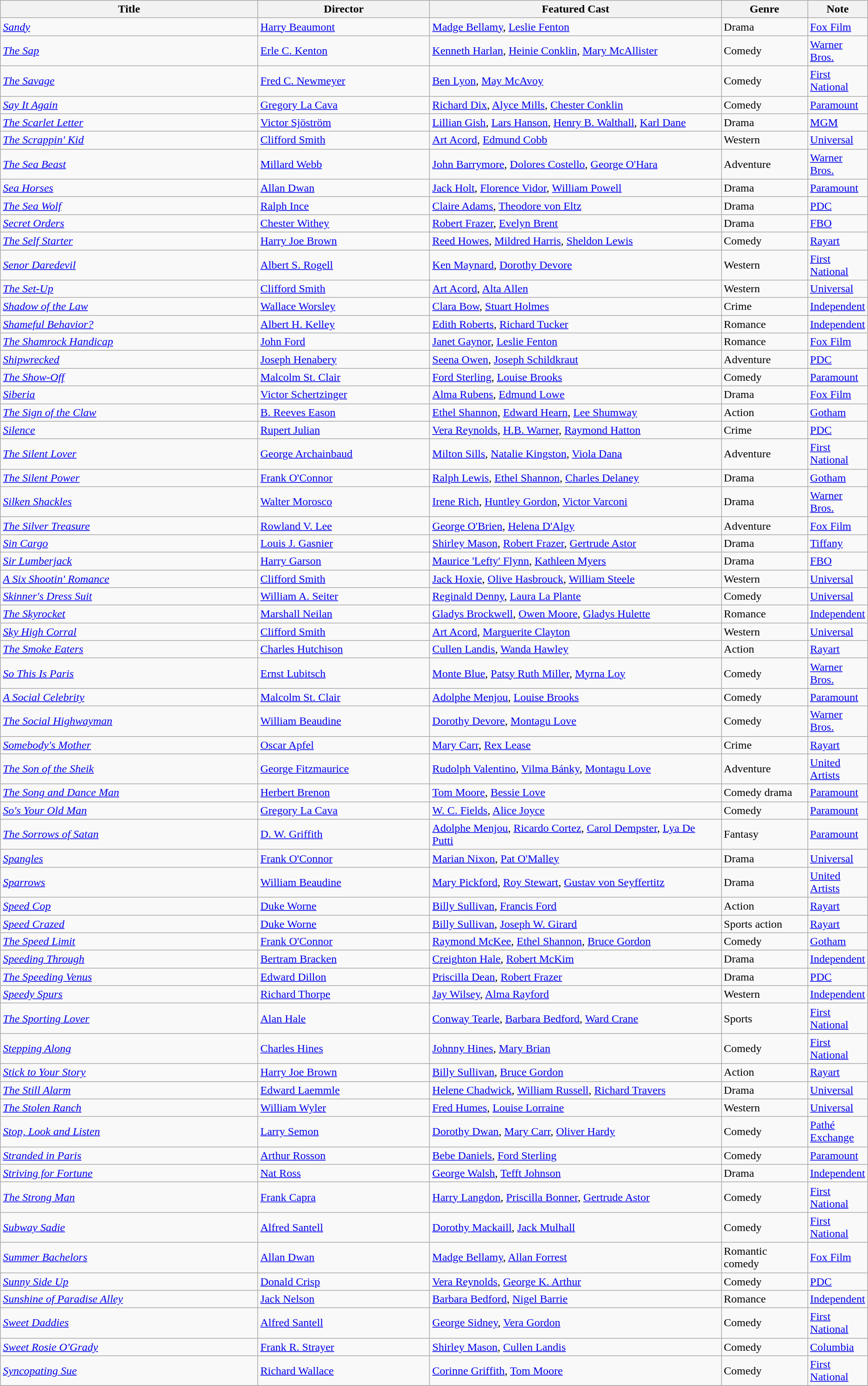<table class="wikitable">
<tr>
<th style="width:30%;">Title</th>
<th style="width:20%;">Director</th>
<th style="width:34%;">Featured Cast</th>
<th style="width:10%;">Genre</th>
<th style="width:10%;">Note</th>
</tr>
<tr>
<td><em><a href='#'>Sandy</a></em></td>
<td><a href='#'>Harry Beaumont</a></td>
<td><a href='#'>Madge Bellamy</a>, <a href='#'>Leslie Fenton</a></td>
<td>Drama</td>
<td><a href='#'>Fox Film</a></td>
</tr>
<tr>
<td><em><a href='#'>The Sap</a></em></td>
<td><a href='#'>Erle C. Kenton</a></td>
<td><a href='#'>Kenneth Harlan</a>, <a href='#'>Heinie Conklin</a>, <a href='#'>Mary McAllister</a></td>
<td>Comedy</td>
<td><a href='#'>Warner Bros.</a></td>
</tr>
<tr>
<td><em><a href='#'>The Savage</a></em></td>
<td><a href='#'>Fred C. Newmeyer</a></td>
<td><a href='#'>Ben Lyon</a>, <a href='#'>May McAvoy</a></td>
<td>Comedy</td>
<td><a href='#'>First National</a></td>
</tr>
<tr>
<td><em><a href='#'>Say It Again</a></em></td>
<td><a href='#'>Gregory La Cava</a></td>
<td><a href='#'>Richard Dix</a>, <a href='#'>Alyce Mills</a>, <a href='#'>Chester Conklin</a></td>
<td>Comedy</td>
<td><a href='#'>Paramount</a></td>
</tr>
<tr>
<td><em><a href='#'>The Scarlet Letter</a></em></td>
<td><a href='#'>Victor Sjöström</a></td>
<td><a href='#'>Lillian Gish</a>, <a href='#'>Lars Hanson</a>, <a href='#'>Henry B. Walthall</a>, <a href='#'>Karl Dane</a></td>
<td>Drama</td>
<td><a href='#'>MGM</a></td>
</tr>
<tr>
<td><em><a href='#'>The Scrappin' Kid</a></em></td>
<td><a href='#'>Clifford Smith</a></td>
<td><a href='#'>Art Acord</a>, <a href='#'>Edmund Cobb</a></td>
<td>Western</td>
<td><a href='#'>Universal</a></td>
</tr>
<tr>
<td><em><a href='#'>The Sea Beast</a></em></td>
<td><a href='#'>Millard Webb</a></td>
<td><a href='#'>John Barrymore</a>, <a href='#'>Dolores Costello</a>, <a href='#'>George O'Hara</a></td>
<td>Adventure</td>
<td><a href='#'>Warner Bros.</a></td>
</tr>
<tr>
<td><em><a href='#'>Sea Horses</a></em></td>
<td><a href='#'>Allan Dwan</a></td>
<td><a href='#'>Jack Holt</a>, <a href='#'>Florence Vidor</a>, <a href='#'>William Powell</a></td>
<td>Drama</td>
<td><a href='#'>Paramount</a></td>
</tr>
<tr>
<td><em><a href='#'>The Sea Wolf</a></em></td>
<td><a href='#'>Ralph Ince</a></td>
<td><a href='#'>Claire Adams</a>, <a href='#'>Theodore von Eltz</a></td>
<td>Drama</td>
<td><a href='#'>PDC</a></td>
</tr>
<tr>
<td><em><a href='#'>Secret Orders</a></em></td>
<td><a href='#'>Chester Withey</a></td>
<td><a href='#'>Robert Frazer</a>, <a href='#'>Evelyn Brent</a></td>
<td>Drama</td>
<td><a href='#'>FBO</a></td>
</tr>
<tr>
<td><em><a href='#'>The Self Starter</a></em></td>
<td><a href='#'>Harry Joe Brown</a></td>
<td><a href='#'>Reed Howes</a>, <a href='#'>Mildred Harris</a>, <a href='#'>Sheldon Lewis</a></td>
<td>Comedy</td>
<td><a href='#'>Rayart</a></td>
</tr>
<tr>
<td><em><a href='#'>Senor Daredevil</a></em></td>
<td><a href='#'>Albert S. Rogell</a></td>
<td><a href='#'>Ken Maynard</a>, <a href='#'>Dorothy Devore</a></td>
<td>Western</td>
<td><a href='#'>First National</a></td>
</tr>
<tr>
<td><em><a href='#'>The Set-Up</a></em></td>
<td><a href='#'>Clifford Smith</a></td>
<td><a href='#'>Art Acord</a>, <a href='#'>Alta Allen</a></td>
<td>Western</td>
<td><a href='#'>Universal</a></td>
</tr>
<tr>
<td><em><a href='#'>Shadow of the Law</a></em></td>
<td><a href='#'>Wallace Worsley</a></td>
<td><a href='#'>Clara Bow</a>, <a href='#'>Stuart Holmes</a></td>
<td>Crime</td>
<td><a href='#'>Independent</a></td>
</tr>
<tr>
<td><em><a href='#'>Shameful Behavior?</a></em></td>
<td><a href='#'>Albert H. Kelley</a></td>
<td><a href='#'>Edith Roberts</a>, <a href='#'>Richard Tucker</a></td>
<td>Romance</td>
<td><a href='#'>Independent</a></td>
</tr>
<tr>
<td><em><a href='#'>The Shamrock Handicap</a></em></td>
<td><a href='#'>John Ford</a></td>
<td><a href='#'>Janet Gaynor</a>, <a href='#'>Leslie Fenton</a></td>
<td>Romance</td>
<td><a href='#'>Fox Film</a></td>
</tr>
<tr>
<td><em><a href='#'>Shipwrecked</a></em></td>
<td><a href='#'>Joseph Henabery</a></td>
<td><a href='#'>Seena Owen</a>, <a href='#'>Joseph Schildkraut</a></td>
<td>Adventure</td>
<td><a href='#'>PDC</a></td>
</tr>
<tr>
<td><em><a href='#'>The Show-Off</a></em></td>
<td><a href='#'>Malcolm St. Clair</a></td>
<td><a href='#'>Ford Sterling</a>, <a href='#'>Louise Brooks</a></td>
<td>Comedy</td>
<td><a href='#'>Paramount</a></td>
</tr>
<tr>
<td><em><a href='#'>Siberia</a></em></td>
<td><a href='#'>Victor Schertzinger</a></td>
<td><a href='#'>Alma Rubens</a>, <a href='#'>Edmund Lowe</a></td>
<td>Drama</td>
<td><a href='#'>Fox Film</a></td>
</tr>
<tr>
<td><em><a href='#'>The Sign of the Claw</a></em></td>
<td><a href='#'>B. Reeves Eason</a></td>
<td><a href='#'>Ethel Shannon</a>, <a href='#'>Edward Hearn</a>, <a href='#'>Lee Shumway</a></td>
<td>Action</td>
<td><a href='#'>Gotham</a></td>
</tr>
<tr>
<td><em><a href='#'>Silence</a></em></td>
<td><a href='#'>Rupert Julian</a></td>
<td><a href='#'>Vera Reynolds</a>, <a href='#'>H.B. Warner</a>, <a href='#'>Raymond Hatton</a></td>
<td>Crime</td>
<td><a href='#'>PDC</a></td>
</tr>
<tr>
<td><em><a href='#'>The Silent Lover</a></em></td>
<td><a href='#'>George Archainbaud</a></td>
<td><a href='#'>Milton Sills</a>, <a href='#'>Natalie Kingston</a>, <a href='#'>Viola Dana</a></td>
<td>Adventure</td>
<td><a href='#'>First National</a></td>
</tr>
<tr>
<td><em><a href='#'>The Silent Power</a></em></td>
<td><a href='#'>Frank O'Connor</a></td>
<td><a href='#'>Ralph Lewis</a>, <a href='#'>Ethel Shannon</a>, <a href='#'>Charles Delaney</a></td>
<td>Drama</td>
<td><a href='#'>Gotham</a></td>
</tr>
<tr>
<td><em><a href='#'>Silken Shackles</a></em></td>
<td><a href='#'>Walter Morosco</a></td>
<td><a href='#'>Irene Rich</a>, <a href='#'>Huntley Gordon</a>, <a href='#'>Victor Varconi</a></td>
<td>Drama</td>
<td><a href='#'>Warner Bros.</a></td>
</tr>
<tr>
<td><em><a href='#'>The Silver Treasure</a></em></td>
<td><a href='#'>Rowland V. Lee</a></td>
<td><a href='#'>George O'Brien</a>, <a href='#'>Helena D'Algy</a></td>
<td>Adventure</td>
<td><a href='#'>Fox Film</a></td>
</tr>
<tr>
<td><em><a href='#'>Sin Cargo</a></em></td>
<td><a href='#'>Louis J. Gasnier</a></td>
<td><a href='#'>Shirley Mason</a>, <a href='#'>Robert Frazer</a>, <a href='#'>Gertrude Astor</a></td>
<td>Drama</td>
<td><a href='#'>Tiffany</a></td>
</tr>
<tr>
<td><em><a href='#'>Sir Lumberjack</a></em></td>
<td><a href='#'>Harry Garson</a></td>
<td><a href='#'>Maurice 'Lefty' Flynn</a>, <a href='#'>Kathleen Myers</a></td>
<td>Drama</td>
<td><a href='#'>FBO</a></td>
</tr>
<tr>
<td><em><a href='#'>A Six Shootin' Romance</a></em></td>
<td><a href='#'>Clifford Smith</a></td>
<td><a href='#'>Jack Hoxie</a>, <a href='#'>Olive Hasbrouck</a>, <a href='#'>William Steele</a></td>
<td>Western</td>
<td><a href='#'>Universal</a></td>
</tr>
<tr>
<td><em><a href='#'>Skinner's Dress Suit</a></em></td>
<td><a href='#'>William A. Seiter</a></td>
<td><a href='#'>Reginald Denny</a>, <a href='#'>Laura La Plante</a></td>
<td>Comedy</td>
<td><a href='#'>Universal</a></td>
</tr>
<tr>
<td><em><a href='#'>The Skyrocket</a></em></td>
<td><a href='#'>Marshall Neilan</a></td>
<td><a href='#'>Gladys Brockwell</a>, <a href='#'>Owen Moore</a>, <a href='#'>Gladys Hulette</a></td>
<td>Romance</td>
<td><a href='#'>Independent</a></td>
</tr>
<tr>
<td><em><a href='#'>Sky High Corral</a></em></td>
<td><a href='#'>Clifford Smith</a></td>
<td><a href='#'>Art Acord</a>, <a href='#'>Marguerite Clayton</a></td>
<td>Western</td>
<td><a href='#'>Universal</a></td>
</tr>
<tr>
<td><em><a href='#'>The Smoke Eaters</a></em></td>
<td><a href='#'>Charles Hutchison</a></td>
<td><a href='#'>Cullen Landis</a>, <a href='#'>Wanda Hawley</a></td>
<td>Action</td>
<td><a href='#'>Rayart</a></td>
</tr>
<tr>
<td><em><a href='#'>So This Is Paris</a></em></td>
<td><a href='#'>Ernst Lubitsch</a></td>
<td><a href='#'>Monte Blue</a>, <a href='#'>Patsy Ruth Miller</a>, <a href='#'>Myrna Loy</a></td>
<td>Comedy</td>
<td><a href='#'>Warner Bros.</a></td>
</tr>
<tr>
<td><em><a href='#'>A Social Celebrity</a></em></td>
<td><a href='#'>Malcolm St. Clair</a></td>
<td><a href='#'>Adolphe Menjou</a>, <a href='#'>Louise Brooks</a></td>
<td>Comedy</td>
<td><a href='#'>Paramount</a></td>
</tr>
<tr>
<td><em><a href='#'>The Social Highwayman</a></em></td>
<td><a href='#'>William Beaudine</a></td>
<td><a href='#'>Dorothy Devore</a>, <a href='#'>Montagu Love</a></td>
<td>Comedy</td>
<td><a href='#'>Warner Bros.</a></td>
</tr>
<tr>
<td><em><a href='#'>Somebody's Mother</a></em></td>
<td><a href='#'>Oscar Apfel</a></td>
<td><a href='#'>Mary Carr</a>, <a href='#'>Rex Lease</a></td>
<td>Crime</td>
<td><a href='#'>Rayart</a></td>
</tr>
<tr>
<td><em><a href='#'>The Son of the Sheik</a></em></td>
<td><a href='#'>George Fitzmaurice</a></td>
<td><a href='#'>Rudolph Valentino</a>, <a href='#'>Vilma Bánky</a>, <a href='#'>Montagu Love</a></td>
<td>Adventure</td>
<td><a href='#'>United Artists</a></td>
</tr>
<tr>
<td><em><a href='#'>The Song and Dance Man</a></em></td>
<td><a href='#'>Herbert Brenon</a></td>
<td><a href='#'>Tom Moore</a>, <a href='#'>Bessie Love</a></td>
<td>Comedy drama</td>
<td><a href='#'>Paramount</a></td>
</tr>
<tr>
<td><em><a href='#'>So's Your Old Man</a></em></td>
<td><a href='#'>Gregory La Cava</a></td>
<td><a href='#'>W. C. Fields</a>, <a href='#'>Alice Joyce</a></td>
<td>Comedy</td>
<td><a href='#'>Paramount</a></td>
</tr>
<tr>
<td><em><a href='#'>The Sorrows of Satan</a></em></td>
<td><a href='#'>D. W. Griffith</a></td>
<td><a href='#'>Adolphe Menjou</a>, <a href='#'>Ricardo Cortez</a>, <a href='#'>Carol Dempster</a>, <a href='#'>Lya De Putti</a></td>
<td>Fantasy</td>
<td><a href='#'>Paramount</a></td>
</tr>
<tr>
<td><em><a href='#'>Spangles</a></em></td>
<td><a href='#'>Frank O'Connor</a></td>
<td><a href='#'>Marian Nixon</a>, <a href='#'>Pat O'Malley</a></td>
<td>Drama</td>
<td><a href='#'>Universal</a></td>
</tr>
<tr>
<td><em><a href='#'>Sparrows</a></em></td>
<td><a href='#'>William Beaudine</a></td>
<td><a href='#'>Mary Pickford</a>, <a href='#'>Roy Stewart</a>, <a href='#'>Gustav von Seyffertitz</a></td>
<td>Drama</td>
<td><a href='#'>United Artists</a></td>
</tr>
<tr>
<td><em><a href='#'>Speed Cop</a></em></td>
<td><a href='#'>Duke Worne</a></td>
<td><a href='#'>Billy Sullivan</a>, <a href='#'>Francis Ford</a></td>
<td>Action</td>
<td><a href='#'>Rayart</a></td>
</tr>
<tr>
<td><em><a href='#'>Speed Crazed</a></em></td>
<td><a href='#'>Duke Worne</a></td>
<td><a href='#'>Billy Sullivan</a>, <a href='#'>Joseph W. Girard</a></td>
<td>Sports action</td>
<td><a href='#'>Rayart</a></td>
</tr>
<tr>
<td><em><a href='#'>The Speed Limit</a></em></td>
<td><a href='#'>Frank O'Connor</a></td>
<td><a href='#'>Raymond McKee</a>, <a href='#'>Ethel Shannon</a>, <a href='#'>Bruce Gordon</a></td>
<td>Comedy</td>
<td><a href='#'>Gotham</a></td>
</tr>
<tr>
<td><em><a href='#'>Speeding Through</a></em></td>
<td><a href='#'>Bertram Bracken</a></td>
<td><a href='#'>Creighton Hale</a>, <a href='#'>Robert McKim</a></td>
<td>Drama</td>
<td><a href='#'>Independent</a></td>
</tr>
<tr>
<td><em><a href='#'>The Speeding Venus</a></em></td>
<td><a href='#'>Edward Dillon</a></td>
<td><a href='#'>Priscilla Dean</a>, <a href='#'>Robert Frazer</a></td>
<td>Drama</td>
<td><a href='#'>PDC</a></td>
</tr>
<tr>
<td><em><a href='#'>Speedy Spurs</a></em></td>
<td><a href='#'>Richard Thorpe</a></td>
<td><a href='#'>Jay Wilsey</a>, <a href='#'>Alma Rayford</a></td>
<td>Western</td>
<td><a href='#'>Independent</a></td>
</tr>
<tr>
<td><em><a href='#'>The Sporting Lover</a></em></td>
<td><a href='#'>Alan Hale</a></td>
<td><a href='#'>Conway Tearle</a>, <a href='#'>Barbara Bedford</a>, <a href='#'>Ward Crane</a></td>
<td>Sports</td>
<td><a href='#'>First National</a></td>
</tr>
<tr>
<td><em><a href='#'>Stepping Along</a></em></td>
<td><a href='#'>Charles Hines</a></td>
<td><a href='#'>Johnny Hines</a>, <a href='#'>Mary Brian</a></td>
<td>Comedy</td>
<td><a href='#'>First National</a></td>
</tr>
<tr>
<td><em><a href='#'>Stick to Your Story</a></em></td>
<td><a href='#'>Harry Joe Brown</a></td>
<td><a href='#'>Billy Sullivan</a>, <a href='#'>Bruce Gordon</a></td>
<td>Action</td>
<td><a href='#'>Rayart</a></td>
</tr>
<tr>
<td><em><a href='#'>The Still Alarm</a></em></td>
<td><a href='#'>Edward Laemmle</a></td>
<td><a href='#'>Helene Chadwick</a>, <a href='#'>William Russell</a>, <a href='#'>Richard Travers</a></td>
<td>Drama</td>
<td><a href='#'>Universal</a></td>
</tr>
<tr>
<td><em><a href='#'>The Stolen Ranch</a></em></td>
<td><a href='#'>William Wyler</a></td>
<td><a href='#'>Fred Humes</a>, <a href='#'>Louise Lorraine</a></td>
<td>Western</td>
<td><a href='#'>Universal</a></td>
</tr>
<tr>
<td><em><a href='#'>Stop, Look and Listen</a></em></td>
<td><a href='#'>Larry Semon</a></td>
<td><a href='#'>Dorothy Dwan</a>, <a href='#'>Mary Carr</a>, <a href='#'>Oliver Hardy</a></td>
<td>Comedy</td>
<td><a href='#'>Pathé Exchange</a></td>
</tr>
<tr>
<td><em><a href='#'>Stranded in Paris</a></em></td>
<td><a href='#'>Arthur Rosson</a></td>
<td><a href='#'>Bebe Daniels</a>, <a href='#'>Ford Sterling</a></td>
<td>Comedy</td>
<td><a href='#'>Paramount</a></td>
</tr>
<tr>
<td><em><a href='#'>Striving for Fortune</a></em></td>
<td><a href='#'>Nat Ross</a></td>
<td><a href='#'>George Walsh</a>, <a href='#'>Tefft Johnson</a></td>
<td>Drama</td>
<td><a href='#'>Independent</a></td>
</tr>
<tr>
<td><em><a href='#'>The Strong Man</a></em></td>
<td><a href='#'>Frank Capra</a></td>
<td><a href='#'>Harry Langdon</a>, <a href='#'>Priscilla Bonner</a>, <a href='#'>Gertrude Astor</a></td>
<td>Comedy</td>
<td><a href='#'>First National</a></td>
</tr>
<tr>
<td><em><a href='#'>Subway Sadie</a></em></td>
<td><a href='#'>Alfred Santell</a></td>
<td><a href='#'>Dorothy Mackaill</a>, <a href='#'>Jack Mulhall</a></td>
<td>Comedy</td>
<td><a href='#'>First National</a></td>
</tr>
<tr>
<td><em><a href='#'>Summer Bachelors</a></em></td>
<td><a href='#'>Allan Dwan</a></td>
<td><a href='#'>Madge Bellamy</a>, <a href='#'>Allan Forrest</a></td>
<td>Romantic comedy</td>
<td><a href='#'>Fox Film</a></td>
</tr>
<tr>
<td><em><a href='#'>Sunny Side Up</a></em></td>
<td><a href='#'>Donald Crisp</a></td>
<td><a href='#'>Vera Reynolds</a>, <a href='#'>George K. Arthur</a></td>
<td>Comedy</td>
<td><a href='#'>PDC</a></td>
</tr>
<tr>
<td><em><a href='#'>Sunshine of Paradise Alley</a></em></td>
<td><a href='#'>Jack Nelson</a></td>
<td><a href='#'>Barbara Bedford</a>, <a href='#'>Nigel Barrie</a></td>
<td>Romance</td>
<td><a href='#'>Independent</a></td>
</tr>
<tr>
<td><em><a href='#'>Sweet Daddies</a></em></td>
<td><a href='#'>Alfred Santell</a></td>
<td><a href='#'>George Sidney</a>, <a href='#'>Vera Gordon</a></td>
<td>Comedy</td>
<td><a href='#'>First National</a></td>
</tr>
<tr>
<td><em><a href='#'>Sweet Rosie O'Grady</a></em></td>
<td><a href='#'>Frank R. Strayer</a></td>
<td><a href='#'>Shirley Mason</a>, <a href='#'>Cullen Landis</a></td>
<td>Comedy</td>
<td><a href='#'>Columbia</a></td>
</tr>
<tr>
<td><em><a href='#'>Syncopating Sue</a></em></td>
<td><a href='#'>Richard Wallace</a></td>
<td><a href='#'>Corinne Griffith</a>, <a href='#'>Tom Moore</a></td>
<td>Comedy</td>
<td><a href='#'>First National</a></td>
</tr>
<tr>
</tr>
</table>
